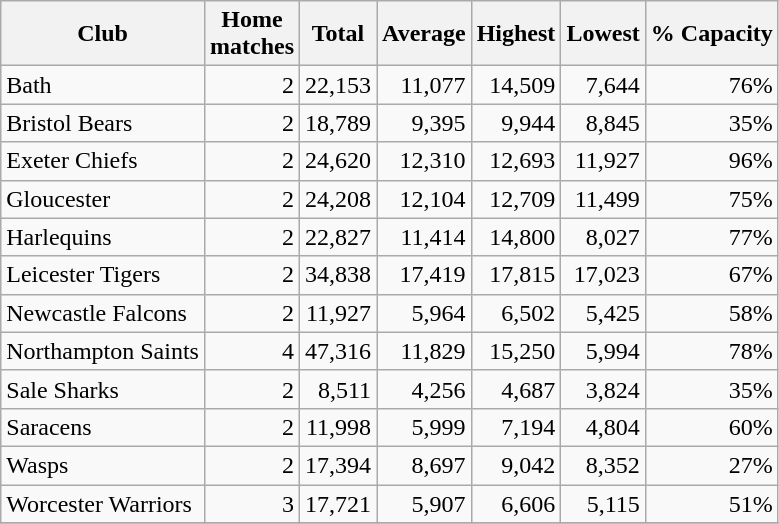<table class="wikitable sortable" style="text-align:right">
<tr>
<th>Club</th>
<th>Home<br>matches</th>
<th>Total</th>
<th>Average</th>
<th>Highest</th>
<th>Lowest</th>
<th>% Capacity</th>
</tr>
<tr>
<td style="text-align:left">Bath</td>
<td>2</td>
<td>22,153</td>
<td>11,077</td>
<td>14,509</td>
<td>7,644</td>
<td>76%</td>
</tr>
<tr>
<td style="text-align:left">Bristol Bears</td>
<td>2</td>
<td>18,789</td>
<td>9,395</td>
<td>9,944</td>
<td>8,845</td>
<td>35%</td>
</tr>
<tr>
<td style="text-align:left">Exeter Chiefs</td>
<td>2</td>
<td>24,620</td>
<td>12,310</td>
<td>12,693</td>
<td>11,927</td>
<td>96%</td>
</tr>
<tr>
<td style="text-align:left">Gloucester</td>
<td>2</td>
<td>24,208</td>
<td>12,104</td>
<td>12,709</td>
<td>11,499</td>
<td>75%</td>
</tr>
<tr>
<td style="text-align:left">Harlequins</td>
<td>2</td>
<td>22,827</td>
<td>11,414</td>
<td>14,800</td>
<td>8,027</td>
<td>77%</td>
</tr>
<tr>
<td style="text-align:left">Leicester Tigers</td>
<td>2</td>
<td>34,838</td>
<td>17,419</td>
<td>17,815</td>
<td>17,023</td>
<td>67%</td>
</tr>
<tr>
<td style="text-align:left">Newcastle Falcons</td>
<td>2</td>
<td>11,927</td>
<td>5,964</td>
<td>6,502</td>
<td>5,425</td>
<td>58%</td>
</tr>
<tr>
<td style="text-align:left">Northampton Saints</td>
<td>4</td>
<td>47,316</td>
<td>11,829</td>
<td>15,250</td>
<td>5,994</td>
<td>78%</td>
</tr>
<tr>
<td style="text-align:left">Sale Sharks</td>
<td>2</td>
<td>8,511</td>
<td>4,256</td>
<td>4,687</td>
<td>3,824</td>
<td>35%</td>
</tr>
<tr>
<td style="text-align:left">Saracens</td>
<td>2</td>
<td>11,998</td>
<td>5,999</td>
<td>7,194</td>
<td>4,804</td>
<td>60%</td>
</tr>
<tr>
<td style="text-align:left">Wasps</td>
<td>2</td>
<td>17,394</td>
<td>8,697</td>
<td>9,042</td>
<td>8,352</td>
<td>27%</td>
</tr>
<tr>
<td style="text-align:left">Worcester Warriors</td>
<td>3</td>
<td>17,721</td>
<td>5,907</td>
<td>6,606</td>
<td>5,115</td>
<td>51%</td>
</tr>
<tr>
</tr>
</table>
